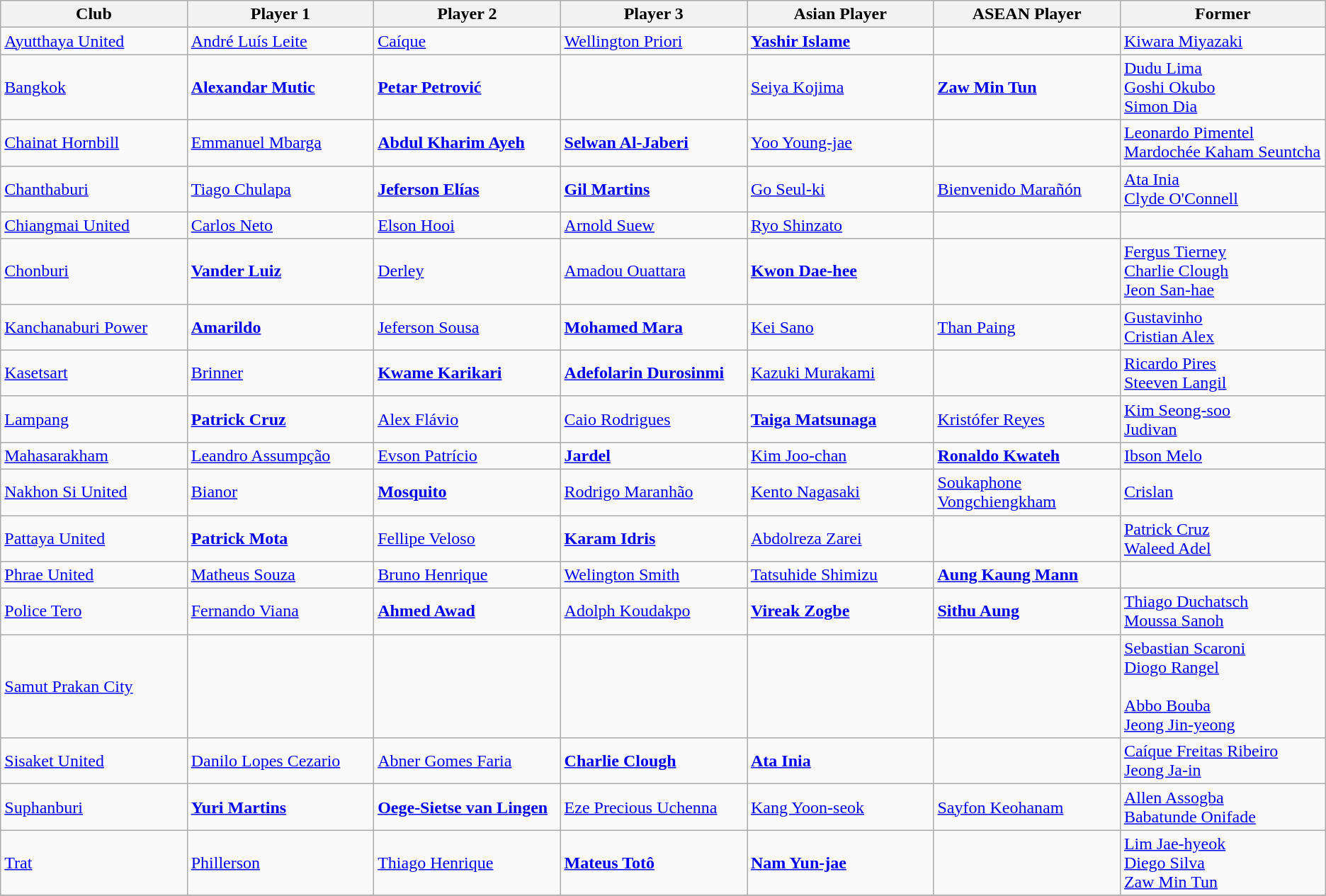<table class="wikitable sortable" style="font-size:100%;">
<tr>
<th style="width:10%">Club</th>
<th style="width:10%">Player 1</th>
<th style="width:10%">Player 2</th>
<th style="width:10%">Player 3</th>
<th style="width:10%">Asian Player</th>
<th style="width:10%">ASEAN Player</th>
<th style="width:11%">Former</th>
</tr>
<tr>
<td><a href='#'>Ayutthaya United</a></td>
<td> <a href='#'>André Luís Leite</a></td>
<td> <a href='#'>Caíque</a></td>
<td> <a href='#'>Wellington Priori</a></td>
<td> <strong><a href='#'>Yashir Islame</a></strong></td>
<td></td>
<td> <a href='#'>Kiwara Miyazaki</a></td>
</tr>
<tr>
<td><a href='#'>Bangkok</a></td>
<td> <strong><a href='#'>Alexandar Mutic</a></strong></td>
<td> <strong><a href='#'>Petar Petrović</a></strong></td>
<td></td>
<td> <a href='#'>Seiya Kojima</a></td>
<td> <strong><a href='#'>Zaw Min Tun</a></strong></td>
<td> <a href='#'>Dudu Lima</a> <br>  <a href='#'>Goshi Okubo</a> <br>  <a href='#'>Simon Dia</a></td>
</tr>
<tr>
<td><a href='#'>Chainat Hornbill</a></td>
<td> <a href='#'>Emmanuel Mbarga</a></td>
<td> <strong><a href='#'>Abdul Kharim Ayeh</a></strong></td>
<td> <strong><a href='#'>Selwan Al-Jaberi</a></strong></td>
<td> <a href='#'>Yoo Young-jae</a></td>
<td></td>
<td> <a href='#'>Leonardo Pimentel</a> <br>  <a href='#'>Mardochée Kaham Seuntcha</a></td>
</tr>
<tr>
<td><a href='#'>Chanthaburi</a></td>
<td> <a href='#'>Tiago Chulapa</a></td>
<td> <strong><a href='#'>Jeferson Elías</a></strong></td>
<td> <strong><a href='#'>Gil Martins</a></strong></td>
<td> <a href='#'>Go Seul-ki</a></td>
<td> <a href='#'>Bienvenido Marañón</a></td>
<td> <a href='#'>Ata Inia</a> <br>  <a href='#'>Clyde O'Connell</a></td>
</tr>
<tr>
<td><a href='#'>Chiangmai United</a></td>
<td> <a href='#'>Carlos Neto</a></td>
<td> <a href='#'>Elson Hooi</a></td>
<td> <a href='#'>Arnold Suew</a></td>
<td> <a href='#'>Ryo Shinzato</a></td>
<td></td>
<td></td>
</tr>
<tr>
<td><a href='#'>Chonburi</a></td>
<td> <strong><a href='#'>Vander Luiz</a></strong></td>
<td> <a href='#'>Derley</a></td>
<td> <a href='#'>Amadou Ouattara</a></td>
<td> <strong><a href='#'>Kwon Dae-hee</a></strong></td>
<td></td>
<td> <a href='#'>Fergus Tierney</a> <br>  <a href='#'>Charlie Clough</a> <br>  <a href='#'>Jeon San-hae</a></td>
</tr>
<tr>
<td><a href='#'>Kanchanaburi Power</a></td>
<td> <strong><a href='#'>Amarildo</a></strong></td>
<td> <a href='#'>Jeferson Sousa</a></td>
<td> <strong><a href='#'>Mohamed Mara</a></strong></td>
<td> <a href='#'>Kei Sano</a></td>
<td> <a href='#'>Than Paing</a></td>
<td> <a href='#'>Gustavinho</a> <br>  <a href='#'>Cristian Alex</a></td>
</tr>
<tr>
<td><a href='#'>Kasetsart</a></td>
<td> <a href='#'>Brinner</a></td>
<td> <strong><a href='#'>Kwame Karikari</a></strong></td>
<td> <strong><a href='#'>Adefolarin Durosinmi</a></strong></td>
<td> <a href='#'>Kazuki Murakami</a></td>
<td></td>
<td> <a href='#'>Ricardo Pires</a> <br>  <a href='#'>Steeven Langil</a></td>
</tr>
<tr>
<td><a href='#'>Lampang</a></td>
<td> <strong><a href='#'>Patrick Cruz</a></strong></td>
<td> <a href='#'>Alex Flávio</a></td>
<td> <a href='#'>Caio Rodrigues</a></td>
<td> <strong><a href='#'>Taiga Matsunaga</a></strong></td>
<td> <a href='#'>Kristófer Reyes</a></td>
<td> <a href='#'>Kim Seong-soo</a> <br>  <a href='#'>Judivan</a></td>
</tr>
<tr>
<td><a href='#'>Mahasarakham</a></td>
<td> <a href='#'>Leandro Assumpção</a></td>
<td> <a href='#'>Evson Patrício</a></td>
<td> <strong><a href='#'>Jardel</a> </strong></td>
<td> <a href='#'>Kim Joo-chan</a></td>
<td> <strong><a href='#'>Ronaldo Kwateh</a></strong></td>
<td> <a href='#'>Ibson Melo</a></td>
</tr>
<tr>
<td><a href='#'>Nakhon Si United</a></td>
<td> <a href='#'>Bianor</a></td>
<td> <strong><a href='#'>Mosquito</a></strong></td>
<td> <a href='#'>Rodrigo Maranhão</a></td>
<td> <a href='#'>Kento Nagasaki</a></td>
<td> <a href='#'>Soukaphone Vongchiengkham</a></td>
<td> <a href='#'>Crislan</a></td>
</tr>
<tr>
<td><a href='#'>Pattaya United</a></td>
<td> <strong><a href='#'>Patrick Mota</a></strong></td>
<td> <a href='#'>Fellipe Veloso</a></td>
<td> <strong><a href='#'>Karam Idris</a></strong></td>
<td> <a href='#'> Abdolreza Zarei</a></td>
<td></td>
<td> <a href='#'>Patrick Cruz</a> <br>  <a href='#'>Waleed Adel</a></td>
</tr>
<tr>
<td><a href='#'>Phrae United</a></td>
<td> <a href='#'>Matheus Souza</a></td>
<td> <a href='#'>Bruno Henrique</a></td>
<td> <a href='#'>Welington Smith</a></td>
<td> <a href='#'>Tatsuhide Shimizu</a></td>
<td> <strong><a href='#'>Aung Kaung Mann</a></strong></td>
<td></td>
</tr>
<tr>
<td><a href='#'>Police Tero</a></td>
<td> <a href='#'>Fernando Viana</a></td>
<td> <strong><a href='#'>Ahmed Awad</a></strong></td>
<td> <a href='#'>Adolph Koudakpo</a></td>
<td> <strong><a href='#'>Vireak Zogbe</a></strong></td>
<td> <strong><a href='#'>Sithu Aung</a></strong></td>
<td> <a href='#'>Thiago Duchatsch</a> <br>  <a href='#'>Moussa Sanoh</a></td>
</tr>
<tr>
<td><a href='#'>Samut Prakan City</a></td>
<td></td>
<td></td>
<td></td>
<td></td>
<td></td>
<td> <a href='#'>Sebastian Scaroni</a> <br>  <a href='#'>Diogo Rangel</a> <br>  <br> <a href='#'>Abbo Bouba</a> <br>  <a href='#'>Jeong Jin-yeong</a></td>
</tr>
<tr>
<td><a href='#'>Sisaket United</a></td>
<td> <a href='#'>Danilo Lopes Cezario</a></td>
<td> <a href='#'>Abner Gomes Faria</a></td>
<td> <strong><a href='#'>Charlie Clough</a></strong></td>
<td> <strong><a href='#'>Ata Inia</a></strong></td>
<td></td>
<td> <a href='#'>Caíque Freitas Ribeiro</a> <br>  <a href='#'>Jeong Ja-in</a></td>
</tr>
<tr>
<td><a href='#'>Suphanburi</a></td>
<td> <strong><a href='#'>Yuri Martins</a></strong></td>
<td> <strong><a href='#'>Oege-Sietse van Lingen</a></strong></td>
<td> <a href='#'>Eze Precious Uchenna</a></td>
<td> <a href='#'>Kang Yoon-seok</a></td>
<td> <a href='#'>Sayfon Keohanam</a></td>
<td> <a href='#'>Allen Assogba</a> <br>  <a href='#'>Babatunde Onifade</a></td>
</tr>
<tr>
<td><a href='#'>Trat</a></td>
<td> <a href='#'>Phillerson</a></td>
<td> <a href='#'>Thiago Henrique</a></td>
<td> <strong><a href='#'>Mateus Totô</a></strong></td>
<td> <strong><a href='#'>Nam Yun-jae</a></strong></td>
<td></td>
<td> <a href='#'>Lim Jae-hyeok</a> <br>  <a href='#'>Diego Silva</a> <br>   <a href='#'>Zaw Min Tun</a></td>
</tr>
<tr>
</tr>
</table>
